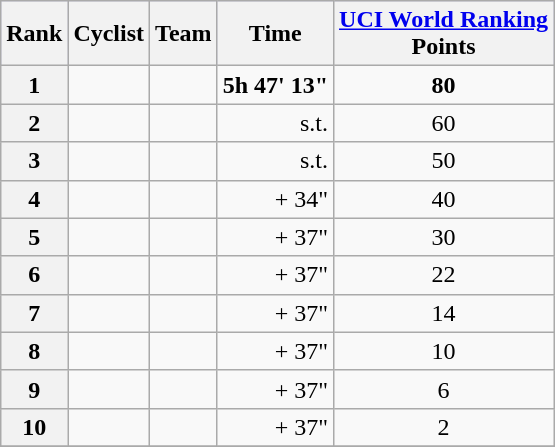<table class="wikitable">
<tr style="background:#ccccff;">
<th>Rank</th>
<th>Cyclist</th>
<th>Team</th>
<th>Time</th>
<th><a href='#'>UCI World Ranking</a><br>Points</th>
</tr>
<tr>
<th>1</th>
<td><strong></strong></td>
<td><strong></strong></td>
<td><strong>5h 47' 13"</strong></td>
<td align="center"><strong>80</strong></td>
</tr>
<tr>
<th>2</th>
<td></td>
<td></td>
<td align="right">s.t.</td>
<td align="center">60</td>
</tr>
<tr>
<th>3</th>
<td></td>
<td></td>
<td align="right">s.t.</td>
<td align="center">50</td>
</tr>
<tr>
<th>4</th>
<td></td>
<td></td>
<td align="right">+ 34"</td>
<td align="center">40</td>
</tr>
<tr>
<th>5</th>
<td></td>
<td></td>
<td align="right">+ 37"</td>
<td align="center">30</td>
</tr>
<tr>
<th>6</th>
<td></td>
<td></td>
<td align="right">+ 37"</td>
<td align="center">22</td>
</tr>
<tr>
<th>7</th>
<td></td>
<td></td>
<td align="right">+ 37"</td>
<td align="center">14</td>
</tr>
<tr>
<th>8</th>
<td></td>
<td></td>
<td align="right">+ 37"</td>
<td align="center">10</td>
</tr>
<tr>
<th>9</th>
<td></td>
<td></td>
<td align="right">+ 37"</td>
<td align="center">6</td>
</tr>
<tr>
<th>10</th>
<td></td>
<td></td>
<td align="right">+ 37"</td>
<td align="center">2</td>
</tr>
<tr>
</tr>
</table>
